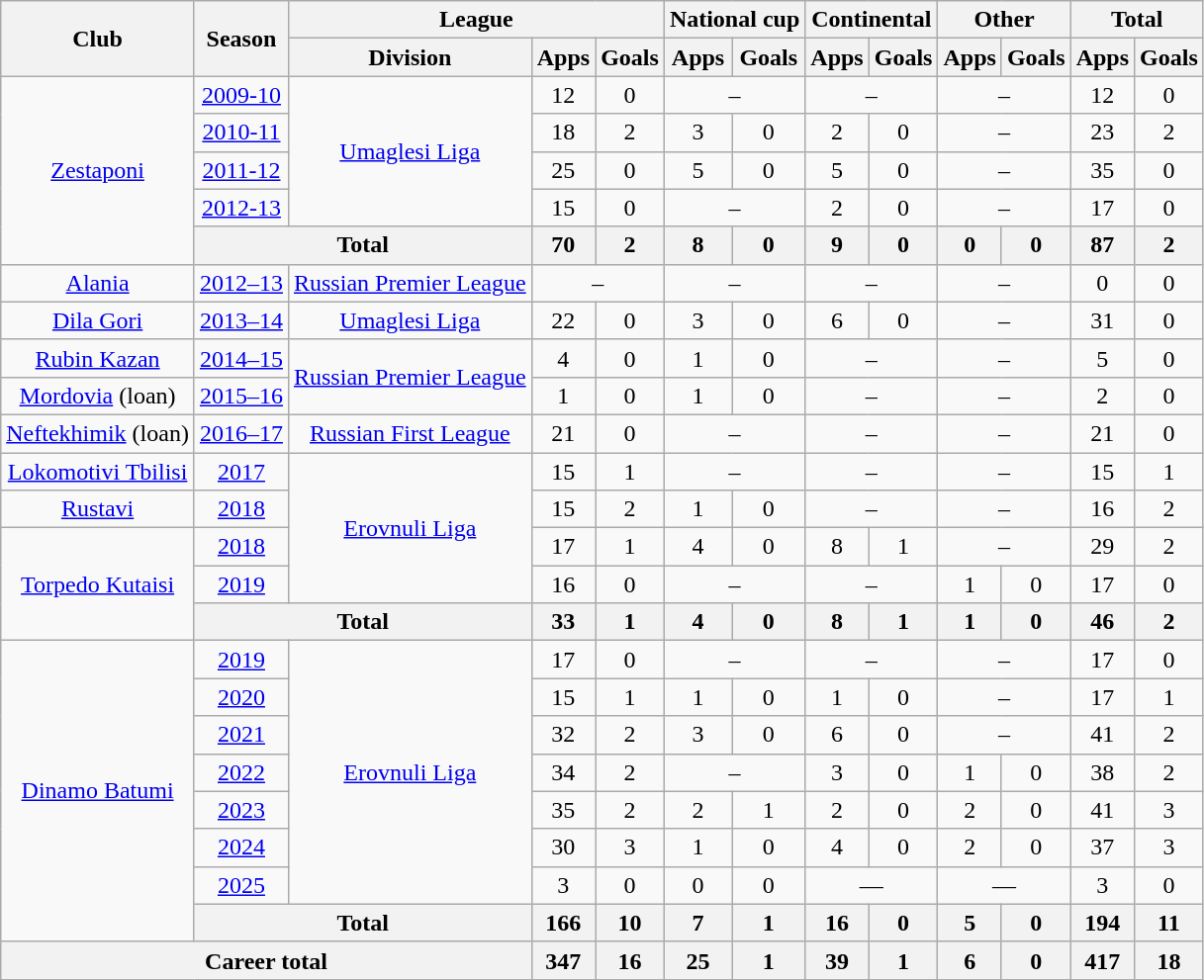<table class="wikitable" style="text-align:center">
<tr>
<th rowspan="2">Club</th>
<th rowspan="2">Season</th>
<th colspan="3">League</th>
<th colspan="2">National cup</th>
<th colspan="2">Continental</th>
<th colspan="2">Other</th>
<th colspan="2">Total</th>
</tr>
<tr>
<th>Division</th>
<th>Apps</th>
<th>Goals</th>
<th>Apps</th>
<th>Goals</th>
<th>Apps</th>
<th>Goals</th>
<th>Apps</th>
<th>Goals</th>
<th>Apps</th>
<th>Goals</th>
</tr>
<tr>
<td rowspan="5"><a href='#'>Zestaponi</a></td>
<td><a href='#'>2009-10</a></td>
<td rowspan="4"><a href='#'>Umaglesi Liga</a></td>
<td>12</td>
<td>0</td>
<td colspan="2">–</td>
<td colspan="2">–</td>
<td colspan="2">–</td>
<td>12</td>
<td>0</td>
</tr>
<tr>
<td><a href='#'>2010-11</a></td>
<td>18</td>
<td>2</td>
<td>3</td>
<td>0</td>
<td>2</td>
<td>0</td>
<td colspan="2">–</td>
<td>23</td>
<td>2</td>
</tr>
<tr>
<td><a href='#'>2011-12</a></td>
<td>25</td>
<td>0</td>
<td>5</td>
<td>0</td>
<td>5</td>
<td>0</td>
<td colspan="2">–</td>
<td>35</td>
<td>0</td>
</tr>
<tr>
<td><a href='#'>2012-13</a></td>
<td>15</td>
<td>0</td>
<td colspan="2">–</td>
<td>2</td>
<td>0</td>
<td colspan="2">–</td>
<td>17</td>
<td>0</td>
</tr>
<tr>
<th colspan="2">Total</th>
<th>70</th>
<th>2</th>
<th>8</th>
<th>0</th>
<th>9</th>
<th>0</th>
<th>0</th>
<th>0</th>
<th>87</th>
<th>2</th>
</tr>
<tr>
<td><a href='#'>Alania</a></td>
<td><a href='#'>2012–13</a></td>
<td><a href='#'>Russian Premier League</a></td>
<td colspan="2">–</td>
<td colspan="2">–</td>
<td colspan="2">–</td>
<td colspan="2">–</td>
<td>0</td>
<td>0</td>
</tr>
<tr>
<td><a href='#'>Dila Gori</a></td>
<td><a href='#'>2013–14</a></td>
<td><a href='#'>Umaglesi Liga</a></td>
<td>22</td>
<td>0</td>
<td>3</td>
<td>0</td>
<td>6</td>
<td>0</td>
<td colspan="2">–</td>
<td>31</td>
<td>0</td>
</tr>
<tr>
<td><a href='#'>Rubin Kazan</a></td>
<td><a href='#'>2014–15</a></td>
<td rowspan="2"><a href='#'>Russian Premier League</a></td>
<td>4</td>
<td>0</td>
<td>1</td>
<td>0</td>
<td colspan="2">–</td>
<td colspan="2">–</td>
<td>5</td>
<td>0</td>
</tr>
<tr>
<td><a href='#'>Mordovia</a> (loan)</td>
<td><a href='#'>2015–16</a></td>
<td>1</td>
<td>0</td>
<td>1</td>
<td>0</td>
<td colspan="2">–</td>
<td colspan="2">–</td>
<td>2</td>
<td>0</td>
</tr>
<tr>
<td><a href='#'>Neftekhimik</a> (loan)</td>
<td><a href='#'>2016–17</a></td>
<td><a href='#'>Russian First League</a></td>
<td>21</td>
<td>0</td>
<td colspan="2">–</td>
<td colspan="2">–</td>
<td colspan="2">–</td>
<td>21</td>
<td>0</td>
</tr>
<tr>
<td><a href='#'>Lokomotivi Tbilisi</a></td>
<td><a href='#'>2017</a></td>
<td rowspan="4"><a href='#'>Erovnuli Liga</a></td>
<td>15</td>
<td>1</td>
<td colspan="2">–</td>
<td colspan="2">–</td>
<td colspan="2">–</td>
<td>15</td>
<td>1</td>
</tr>
<tr>
<td><a href='#'>Rustavi</a></td>
<td><a href='#'>2018</a></td>
<td>15</td>
<td>2</td>
<td>1</td>
<td>0</td>
<td colspan="2">–</td>
<td colspan="2">–</td>
<td>16</td>
<td>2</td>
</tr>
<tr>
<td rowspan="3"><a href='#'>Torpedo Kutaisi</a></td>
<td><a href='#'>2018</a></td>
<td>17</td>
<td>1</td>
<td>4</td>
<td>0</td>
<td>8</td>
<td>1</td>
<td colspan="2">–</td>
<td>29</td>
<td>2</td>
</tr>
<tr>
<td><a href='#'>2019</a></td>
<td>16</td>
<td>0</td>
<td colspan="2">–</td>
<td colspan="2">–</td>
<td>1</td>
<td>0</td>
<td>17</td>
<td>0</td>
</tr>
<tr>
<th colspan="2">Total</th>
<th>33</th>
<th>1</th>
<th>4</th>
<th>0</th>
<th>8</th>
<th>1</th>
<th>1</th>
<th>0</th>
<th>46</th>
<th>2</th>
</tr>
<tr>
<td rowspan="8"><a href='#'>Dinamo Batumi</a></td>
<td><a href='#'>2019</a></td>
<td rowspan="7"><a href='#'>Erovnuli Liga</a></td>
<td>17</td>
<td>0</td>
<td colspan="2">–</td>
<td colspan="2">–</td>
<td colspan="2">–</td>
<td>17</td>
<td>0</td>
</tr>
<tr>
<td><a href='#'>2020</a></td>
<td>15</td>
<td>1</td>
<td>1</td>
<td>0</td>
<td>1</td>
<td>0</td>
<td colspan="2">–</td>
<td>17</td>
<td>1</td>
</tr>
<tr>
<td><a href='#'>2021</a></td>
<td>32</td>
<td>2</td>
<td>3</td>
<td>0</td>
<td>6</td>
<td>0</td>
<td colspan="2">–</td>
<td>41</td>
<td>2</td>
</tr>
<tr>
<td><a href='#'>2022</a></td>
<td>34</td>
<td>2</td>
<td colspan="2">–</td>
<td>3</td>
<td>0</td>
<td>1</td>
<td>0</td>
<td>38</td>
<td>2</td>
</tr>
<tr>
<td><a href='#'>2023</a></td>
<td>35</td>
<td>2</td>
<td>2</td>
<td>1</td>
<td>2</td>
<td>0</td>
<td>2</td>
<td>0</td>
<td>41</td>
<td>3</td>
</tr>
<tr>
<td><a href='#'>2024</a></td>
<td>30</td>
<td>3</td>
<td>1</td>
<td>0</td>
<td>4</td>
<td>0</td>
<td>2</td>
<td>0</td>
<td>37</td>
<td>3</td>
</tr>
<tr>
<td><a href='#'>2025</a></td>
<td>3</td>
<td>0</td>
<td>0</td>
<td>0</td>
<td colspan="2">—</td>
<td colspan="2">—</td>
<td>3</td>
<td>0</td>
</tr>
<tr>
<th colspan="2">Total</th>
<th>166</th>
<th>10</th>
<th>7</th>
<th>1</th>
<th>16</th>
<th>0</th>
<th>5</th>
<th>0</th>
<th>194</th>
<th>11</th>
</tr>
<tr>
<th colspan="3">Career total</th>
<th>347</th>
<th>16</th>
<th>25</th>
<th>1</th>
<th>39</th>
<th>1</th>
<th>6</th>
<th>0</th>
<th>417</th>
<th>18</th>
</tr>
</table>
